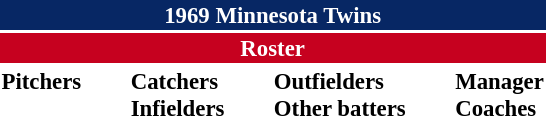<table class="toccolours" style="font-size: 95%;">
<tr>
<th colspan="10" style="background-color: #072764; color: white; text-align: center;">1969 Minnesota Twins</th>
</tr>
<tr>
<td colspan="10" style="background-color: #c6011f; color: white; text-align: center;"><strong>Roster</strong></td>
</tr>
<tr>
<td valign="top"><strong>Pitchers</strong><br>













</td>
<td width="25px"></td>
<td valign="top"><strong>Catchers</strong><br>



<strong>Infielders</strong>







</td>
<td width="25px"></td>
<td valign="top"><strong>Outfielders</strong><br>







<strong>Other batters</strong>
</td>
<td width="25px"></td>
<td valign="top"><strong>Manager</strong><br>
<strong> Coaches</strong>




</td>
</tr>
<tr>
</tr>
</table>
